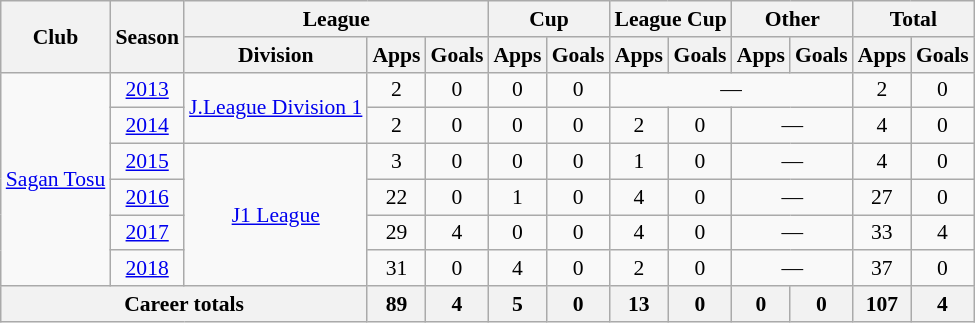<table class="wikitable" style="font-size:90%; text-align: center">
<tr>
<th rowspan=2>Club</th>
<th rowspan=2>Season</th>
<th colspan=3>League</th>
<th colspan=2>Cup</th>
<th colspan=2>League Cup</th>
<th colspan=2>Other</th>
<th colspan=2>Total</th>
</tr>
<tr>
<th>Division</th>
<th>Apps</th>
<th>Goals</th>
<th>Apps</th>
<th>Goals</th>
<th>Apps</th>
<th>Goals</th>
<th>Apps</th>
<th>Goals</th>
<th>Apps</th>
<th>Goals</th>
</tr>
<tr>
<td rowspan=6><a href='#'>Sagan Tosu</a></td>
<td><a href='#'>2013</a></td>
<td rowspan=2><a href='#'>J.League Division 1</a></td>
<td>2</td>
<td>0</td>
<td>0</td>
<td>0</td>
<td colspan=4>—</td>
<td>2</td>
<td>0</td>
</tr>
<tr>
<td><a href='#'>2014</a></td>
<td>2</td>
<td>0</td>
<td>0</td>
<td>0</td>
<td>2</td>
<td>0</td>
<td colspan=2>—</td>
<td>4</td>
<td>0</td>
</tr>
<tr>
<td><a href='#'>2015</a></td>
<td rowspan=4><a href='#'>J1 League</a></td>
<td>3</td>
<td>0</td>
<td>0</td>
<td>0</td>
<td>1</td>
<td>0</td>
<td colspan=2>—</td>
<td>4</td>
<td>0</td>
</tr>
<tr>
<td><a href='#'>2016</a></td>
<td>22</td>
<td>0</td>
<td>1</td>
<td>0</td>
<td>4</td>
<td>0</td>
<td colspan=2>—</td>
<td>27</td>
<td>0</td>
</tr>
<tr>
<td><a href='#'>2017</a></td>
<td>29</td>
<td>4</td>
<td>0</td>
<td>0</td>
<td>4</td>
<td>0</td>
<td colspan=2>—</td>
<td>33</td>
<td>4</td>
</tr>
<tr>
<td><a href='#'>2018</a></td>
<td>31</td>
<td>0</td>
<td>4</td>
<td>0</td>
<td>2</td>
<td>0</td>
<td colspan=2>—</td>
<td>37</td>
<td>0</td>
</tr>
<tr>
<th colspan=3>Career totals</th>
<th>89</th>
<th>4</th>
<th>5</th>
<th>0</th>
<th>13</th>
<th>0</th>
<th>0</th>
<th>0</th>
<th>107</th>
<th>4</th>
</tr>
</table>
